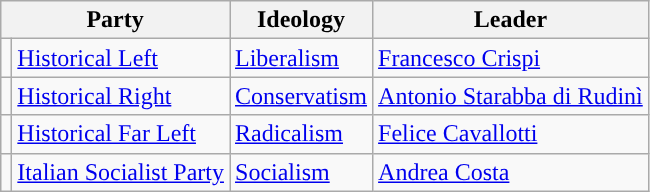<table class=wikitable>
<tr>
<th colspan=2>Party</th>
<th>Ideology</th>
<th>Leader</th>
</tr>
<tr>
<td></td>
<td><a href='#'>Historical Left</a></td>
<td><a href='#'>Liberalism</a></td>
<td><a href='#'>Francesco Crispi</a></td>
</tr>
<tr>
<td></td>
<td><a href='#'>Historical Right</a></td>
<td><a href='#'>Conservatism</a></td>
<td><a href='#'>Antonio Starabba di Rudinì</a></td>
</tr>
<tr>
<td></td>
<td><a href='#'>Historical Far Left</a></td>
<td><a href='#'>Radicalism</a></td>
<td><a href='#'>Felice Cavallotti</a></td>
</tr>
<tr>
<td></td>
<td><a href='#'>Italian Socialist Party</a></td>
<td><a href='#'>Socialism</a></td>
<td><a href='#'>Andrea Costa</a></td>
</tr>
</table>
